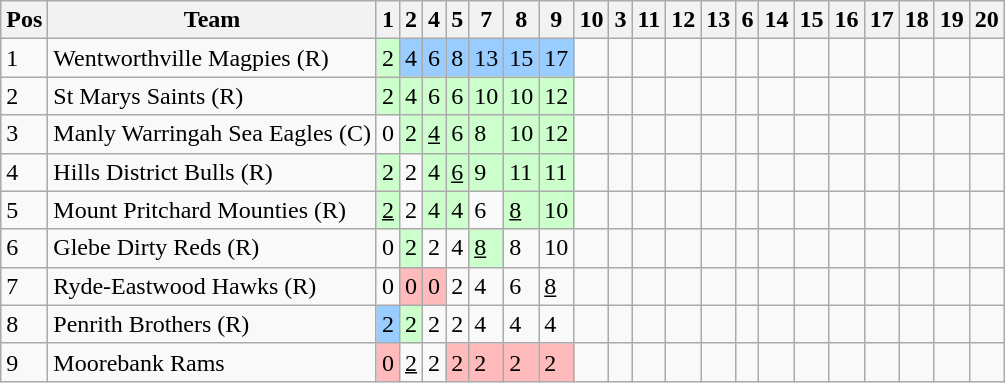<table class="wikitable">
<tr>
<th>Pos</th>
<th>Team</th>
<th>1</th>
<th>2</th>
<th>4</th>
<th>5</th>
<th>7</th>
<th>8</th>
<th>9</th>
<th>10</th>
<th>3</th>
<th>11</th>
<th>12</th>
<th>13</th>
<th>6</th>
<th>14</th>
<th>15</th>
<th>16</th>
<th>17</th>
<th>18</th>
<th>19</th>
<th>20</th>
</tr>
<tr>
<td>1</td>
<td> Wentworthville Magpies (R)</td>
<td style="background:#ccffcc;">2</td>
<td style="background:#99ccff;">4</td>
<td style="background:#99ccff;">6</td>
<td style="background:#99ccff;">8</td>
<td style="background:#99ccff;">13</td>
<td style="background:#99ccff;">15</td>
<td style="background:#99ccff;">17</td>
<td></td>
<td></td>
<td></td>
<td></td>
<td></td>
<td></td>
<td></td>
<td></td>
<td></td>
<td></td>
<td></td>
<td></td>
<td></td>
</tr>
<tr>
<td>2</td>
<td> St Marys Saints (R)</td>
<td style="background:#ccffcc;">2</td>
<td style="background:#ccffcc;">4</td>
<td style="background:#ccffcc;">6</td>
<td style="background:#ccffcc;">6</td>
<td style="background:#ccffcc;">10</td>
<td style="background:#ccffcc;">10</td>
<td style="background:#ccffcc;">12</td>
<td></td>
<td></td>
<td></td>
<td></td>
<td></td>
<td></td>
<td></td>
<td></td>
<td></td>
<td></td>
<td></td>
<td></td>
<td></td>
</tr>
<tr>
<td>3</td>
<td> Manly Warringah Sea Eagles (C)</td>
<td>0</td>
<td style="background:#ccffcc;">2</td>
<td style="background:#ccffcc;"><u>4</u></td>
<td style="background:#ccffcc;">6</td>
<td style="background:#ccffcc;">8</td>
<td style="background:#ccffcc;">10</td>
<td style="background:#ccffcc;">12</td>
<td></td>
<td></td>
<td></td>
<td></td>
<td></td>
<td></td>
<td></td>
<td></td>
<td></td>
<td></td>
<td></td>
<td></td>
<td></td>
</tr>
<tr>
<td>4</td>
<td> Hills District Bulls (R)</td>
<td style="background:#ccffcc;">2</td>
<td>2</td>
<td style="background:#ccffcc;">4</td>
<td style="background:#ccffcc;"><u>6</u></td>
<td style="background:#ccffcc;">9</td>
<td style="background:#ccffcc;">11</td>
<td style="background:#ccffcc;">11</td>
<td></td>
<td></td>
<td></td>
<td></td>
<td></td>
<td></td>
<td></td>
<td></td>
<td></td>
<td></td>
<td></td>
<td></td>
<td></td>
</tr>
<tr>
<td>5</td>
<td> Mount Pritchard Mounties (R)</td>
<td style="background:#ccffcc;"><u>2</u></td>
<td>2</td>
<td style="background:#ccffcc;">4</td>
<td style="background:#ccffcc;">4</td>
<td>6</td>
<td style="background:#ccffcc;"><u>8</u></td>
<td style="background:#ccffcc;">10</td>
<td></td>
<td></td>
<td></td>
<td></td>
<td></td>
<td></td>
<td></td>
<td></td>
<td></td>
<td></td>
<td></td>
<td></td>
<td></td>
</tr>
<tr>
<td>6</td>
<td> Glebe Dirty Reds (R)</td>
<td>0</td>
<td style="background:#ccffcc;">2</td>
<td>2</td>
<td>4</td>
<td style="background:#ccffcc;"><u>8</u></td>
<td>8</td>
<td>10</td>
<td></td>
<td></td>
<td></td>
<td></td>
<td></td>
<td></td>
<td></td>
<td></td>
<td></td>
<td></td>
<td></td>
<td></td>
<td></td>
</tr>
<tr>
<td>7</td>
<td> Ryde-Eastwood Hawks (R)</td>
<td>0</td>
<td style="background:#ffbbbb;">0</td>
<td style="background:#ffbbbb;">0</td>
<td>2</td>
<td>4</td>
<td>6</td>
<td><u>8</u></td>
<td></td>
<td></td>
<td></td>
<td></td>
<td></td>
<td></td>
<td></td>
<td></td>
<td></td>
<td></td>
<td></td>
<td></td>
<td></td>
</tr>
<tr>
<td>8</td>
<td> Penrith Brothers (R)</td>
<td style="background:#99ccff;">2</td>
<td style="background:#ccffcc;">2</td>
<td>2</td>
<td>2</td>
<td>4</td>
<td>4</td>
<td>4</td>
<td></td>
<td></td>
<td></td>
<td></td>
<td></td>
<td></td>
<td></td>
<td></td>
<td></td>
<td></td>
<td></td>
<td></td>
<td></td>
</tr>
<tr>
<td>9</td>
<td> Moorebank Rams</td>
<td style="background:#ffbbbb;">0</td>
<td><u>2</u></td>
<td>2</td>
<td style="background:#ffbbbb;">2</td>
<td style="background:#ffbbbb;">2</td>
<td style="background:#ffbbbb;">2</td>
<td style="background:#ffbbbb;">2</td>
<td></td>
<td></td>
<td></td>
<td></td>
<td></td>
<td></td>
<td></td>
<td></td>
<td></td>
<td></td>
<td></td>
<td></td>
<td></td>
</tr>
</table>
